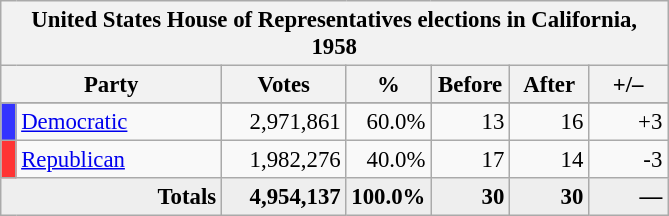<table class="wikitable" style="font-size: 95%;">
<tr>
<th colspan="7">United States House of Representatives elections in California, 1958</th>
</tr>
<tr>
<th colspan=2 style="width: 5em">Party</th>
<th style="width: 5em">Votes</th>
<th style="width: 3em">%</th>
<th style="width: 3em">Before</th>
<th style="width: 3em">After</th>
<th style="width: 3em">+/–</th>
</tr>
<tr>
</tr>
<tr>
<th style="background-color:#3333FF; width: 3px"></th>
<td style="width: 130px"><a href='#'>Democratic</a></td>
<td align="right">2,971,861</td>
<td align="right">60.0%</td>
<td align="right">13</td>
<td align="right">16</td>
<td align="right">+3</td>
</tr>
<tr>
<th style="background-color:#FF3333; width: 3px"></th>
<td style="width: 130px"><a href='#'>Republican</a></td>
<td align="right">1,982,276</td>
<td align="right">40.0%</td>
<td align="right">17</td>
<td align="right">14</td>
<td align="right">-3</td>
</tr>
<tr bgcolor="#EEEEEE">
<td colspan="2" align="right"><strong>Totals</strong></td>
<td align="right"><strong>4,954,137</strong></td>
<td align="right"><strong>100.0%</strong></td>
<td align="right"><strong>30</strong></td>
<td align="right"><strong>30</strong></td>
<td align="right"><strong>—</strong></td>
</tr>
</table>
